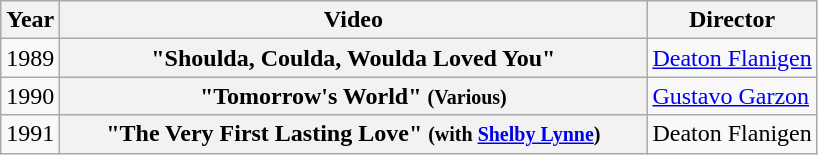<table class="wikitable plainrowheaders">
<tr>
<th>Year</th>
<th style="width:24em;">Video</th>
<th>Director</th>
</tr>
<tr>
<td>1989</td>
<th scope="row">"Shoulda, Coulda, Woulda Loved You"</th>
<td><a href='#'>Deaton Flanigen</a></td>
</tr>
<tr>
<td>1990</td>
<th scope="row">"Tomorrow's World" <small>(Various)</small></th>
<td><a href='#'>Gustavo Garzon</a></td>
</tr>
<tr>
<td>1991</td>
<th scope="row">"The Very First Lasting Love" <small>(with <a href='#'>Shelby Lynne</a>)</small></th>
<td>Deaton Flanigen</td>
</tr>
</table>
